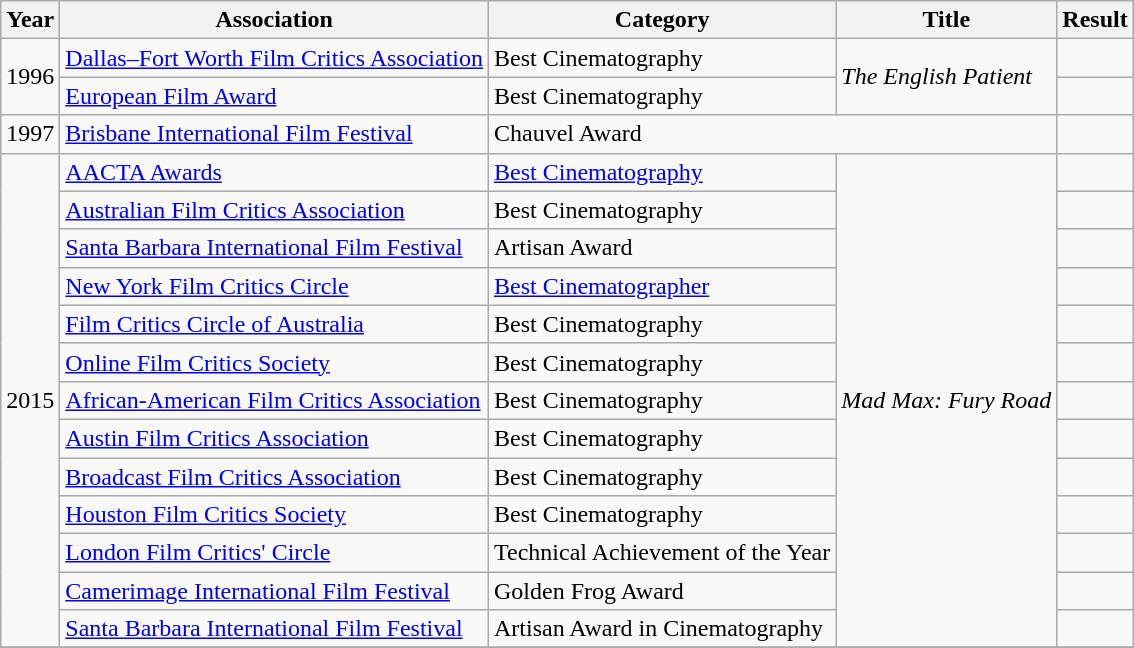<table class="wikitable">
<tr>
<th>Year</th>
<th>Association</th>
<th>Category</th>
<th>Title</th>
<th>Result</th>
</tr>
<tr>
<td rowspan=2>1996</td>
<td><a href='#'>Dallas–Fort Worth Film Critics Association</a></td>
<td>Best Cinematography</td>
<td rowspan=2><em>The English Patient</em></td>
<td></td>
</tr>
<tr>
<td><a href='#'>European Film Award</a></td>
<td>Best Cinematography</td>
<td></td>
</tr>
<tr>
<td>1997</td>
<td><a href='#'>Brisbane International Film Festival</a></td>
<td colspan=2>Chauvel Award</td>
<td></td>
</tr>
<tr>
<td rowspan=13>2015</td>
<td><a href='#'>AACTA Awards</a></td>
<td><a href='#'>Best Cinematography</a></td>
<td rowspan=13><em>Mad Max: Fury Road</em></td>
<td></td>
</tr>
<tr>
<td><a href='#'>Australian Film Critics Association</a></td>
<td>Best Cinematography</td>
<td></td>
</tr>
<tr>
<td><a href='#'>Santa Barbara International Film Festival</a></td>
<td>Artisan Award</td>
<td></td>
</tr>
<tr>
<td><a href='#'>New York Film Critics Circle</a></td>
<td><a href='#'>Best Cinematographer</a></td>
<td></td>
</tr>
<tr>
<td><a href='#'>Film Critics Circle of Australia</a></td>
<td>Best Cinematography</td>
<td></td>
</tr>
<tr>
<td><a href='#'>Online Film Critics Society</a></td>
<td>Best Cinematography</td>
<td></td>
</tr>
<tr>
<td><a href='#'>African-American Film Critics Association</a></td>
<td>Best Cinematography</td>
<td></td>
</tr>
<tr>
<td><a href='#'>Austin Film Critics Association</a></td>
<td>Best Cinematography</td>
<td></td>
</tr>
<tr>
<td><a href='#'>Broadcast Film Critics Association</a></td>
<td>Best Cinematography</td>
<td></td>
</tr>
<tr>
<td><a href='#'>Houston Film Critics Society</a></td>
<td>Best Cinematography</td>
<td></td>
</tr>
<tr>
<td><a href='#'>London Film Critics' Circle</a></td>
<td>Technical Achievement of the Year</td>
<td></td>
</tr>
<tr>
<td><a href='#'>Camerimage International Film Festival</a></td>
<td>Golden Frog Award</td>
<td></td>
</tr>
<tr>
<td><a href='#'>Santa Barbara International Film Festival</a></td>
<td>Artisan Award in Cinematography</td>
<td></td>
</tr>
<tr>
</tr>
</table>
